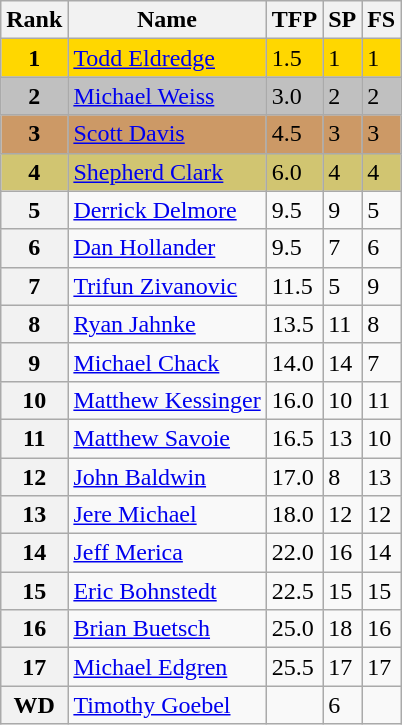<table class="wikitable sortable">
<tr>
<th>Rank</th>
<th>Name</th>
<th>TFP</th>
<th>SP</th>
<th>FS</th>
</tr>
<tr bgcolor="gold">
<td align="center"><strong>1</strong></td>
<td><a href='#'>Todd Eldredge</a></td>
<td>1.5</td>
<td>1</td>
<td>1</td>
</tr>
<tr bgcolor="silver">
<td align="center"><strong>2</strong></td>
<td><a href='#'>Michael Weiss</a></td>
<td>3.0</td>
<td>2</td>
<td>2</td>
</tr>
<tr bgcolor="cc9966">
<td align="center"><strong>3</strong></td>
<td><a href='#'>Scott Davis</a></td>
<td>4.5</td>
<td>3</td>
<td>3</td>
</tr>
<tr bgcolor="#d1c571">
<td align="center"><strong>4</strong></td>
<td><a href='#'>Shepherd Clark</a></td>
<td>6.0</td>
<td>4</td>
<td>4</td>
</tr>
<tr>
<th>5</th>
<td><a href='#'>Derrick Delmore</a></td>
<td>9.5</td>
<td>9</td>
<td>5</td>
</tr>
<tr>
<th>6</th>
<td><a href='#'>Dan Hollander</a></td>
<td>9.5</td>
<td>7</td>
<td>6</td>
</tr>
<tr>
<th>7</th>
<td><a href='#'>Trifun Zivanovic</a></td>
<td>11.5</td>
<td>5</td>
<td>9</td>
</tr>
<tr>
<th>8</th>
<td><a href='#'>Ryan Jahnke</a></td>
<td>13.5</td>
<td>11</td>
<td>8</td>
</tr>
<tr>
<th>9</th>
<td><a href='#'>Michael Chack</a></td>
<td>14.0</td>
<td>14</td>
<td>7</td>
</tr>
<tr>
<th>10</th>
<td><a href='#'>Matthew Kessinger</a></td>
<td>16.0</td>
<td>10</td>
<td>11</td>
</tr>
<tr>
<th>11</th>
<td><a href='#'>Matthew Savoie</a></td>
<td>16.5</td>
<td>13</td>
<td>10</td>
</tr>
<tr>
<th>12</th>
<td><a href='#'>John Baldwin</a></td>
<td>17.0</td>
<td>8</td>
<td>13</td>
</tr>
<tr>
<th>13</th>
<td><a href='#'>Jere Michael</a></td>
<td>18.0</td>
<td>12</td>
<td>12</td>
</tr>
<tr>
<th>14</th>
<td><a href='#'>Jeff Merica</a></td>
<td>22.0</td>
<td>16</td>
<td>14</td>
</tr>
<tr>
<th>15</th>
<td><a href='#'>Eric Bohnstedt</a></td>
<td>22.5</td>
<td>15</td>
<td>15</td>
</tr>
<tr>
<th>16</th>
<td><a href='#'>Brian Buetsch</a></td>
<td>25.0</td>
<td>18</td>
<td>16</td>
</tr>
<tr>
<th>17</th>
<td><a href='#'>Michael Edgren</a></td>
<td>25.5</td>
<td>17</td>
<td>17</td>
</tr>
<tr>
<th>WD</th>
<td><a href='#'>Timothy Goebel</a></td>
<td></td>
<td>6</td>
<td></td>
</tr>
</table>
